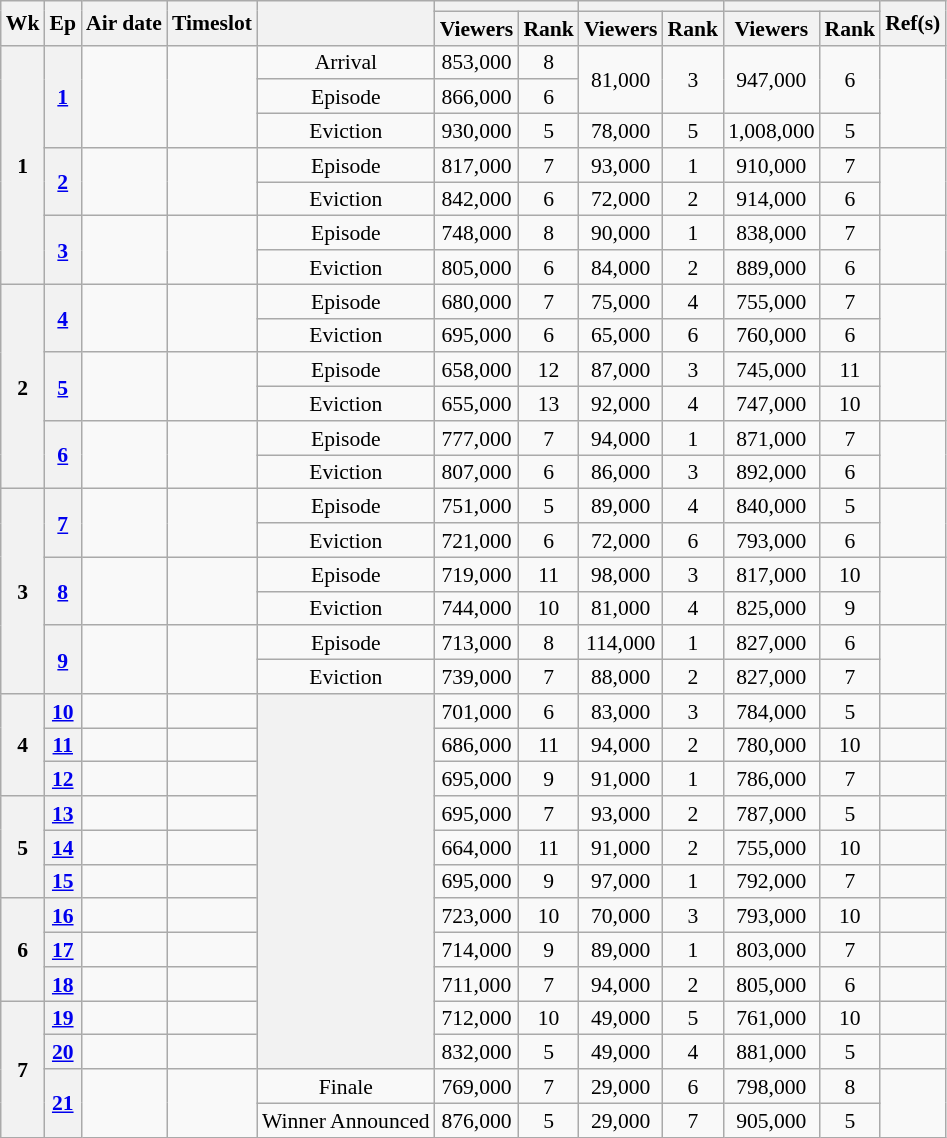<table class="wikitable nowrap" style="text-align:center; font-size:90%; line-height:16px;">
<tr>
<th rowspan="2">Wk</th>
<th rowspan="2">Ep</th>
<th rowspan="2" class="unsortable">Air date</th>
<th rowspan="2" class="unsortable">Timeslot</th>
<th rowspan="2" class="unsortable"></th>
<th colspan="2"></th>
<th colspan="2"></th>
<th colspan="2"></th>
<th rowspan="2">Ref(s)</th>
</tr>
<tr>
<th>Viewers</th>
<th>Rank</th>
<th>Viewers</th>
<th>Rank</th>
<th>Viewers</th>
<th>Rank</th>
</tr>
<tr>
<th rowspan="7">1</th>
<th rowspan=3><a href='#'>1</a></th>
<td rowspan=3 style="text-align:left"></td>
<td rowspan=3 style="text-align:left"></td>
<td>Arrival</td>
<td>853,000</td>
<td>8</td>
<td rowspan=2>81,000</td>
<td rowspan=2>3</td>
<td rowspan=2>947,000</td>
<td rowspan=2>6</td>
<td rowspan=3></td>
</tr>
<tr>
<td>Episode</td>
<td>866,000</td>
<td>6</td>
</tr>
<tr>
<td>Eviction</td>
<td>930,000</td>
<td>5</td>
<td>78,000</td>
<td>5</td>
<td>1,008,000</td>
<td>5</td>
</tr>
<tr>
<th rowspan=2><a href='#'>2</a></th>
<td rowspan=2 style="text-align:left"></td>
<td rowspan=2 style="text-align:left"></td>
<td>Episode</td>
<td>817,000</td>
<td>7</td>
<td>93,000</td>
<td>1</td>
<td>910,000</td>
<td>7</td>
<td rowspan=2></td>
</tr>
<tr>
<td>Eviction</td>
<td>842,000</td>
<td>6</td>
<td>72,000</td>
<td>2</td>
<td>914,000</td>
<td>6</td>
</tr>
<tr>
<th rowspan=2><a href='#'>3</a></th>
<td rowspan=2 style="text-align:left"></td>
<td rowspan=2 style="text-align:left"></td>
<td>Episode</td>
<td>748,000</td>
<td>8</td>
<td>90,000</td>
<td>1</td>
<td>838,000</td>
<td>7</td>
<td rowspan=2></td>
</tr>
<tr>
<td>Eviction</td>
<td>805,000</td>
<td>6</td>
<td>84,000</td>
<td>2</td>
<td>889,000</td>
<td>6</td>
</tr>
<tr>
<th rowspan="6">2</th>
<th rowspan=2><a href='#'>4</a></th>
<td rowspan=2 style="text-align:left"></td>
<td rowspan=2 style="text-align:left"></td>
<td>Episode</td>
<td>680,000</td>
<td>7</td>
<td>75,000</td>
<td>4</td>
<td>755,000</td>
<td>7</td>
<td rowspan=2></td>
</tr>
<tr>
<td>Eviction</td>
<td>695,000</td>
<td>6</td>
<td>65,000</td>
<td>6</td>
<td>760,000</td>
<td>6</td>
</tr>
<tr>
<th rowspan=2><a href='#'>5</a></th>
<td rowspan=2 style="text-align:left"></td>
<td rowspan=2 style="text-align:left"></td>
<td>Episode</td>
<td>658,000</td>
<td>12</td>
<td>87,000</td>
<td>3</td>
<td>745,000</td>
<td>11</td>
<td rowspan=2></td>
</tr>
<tr>
<td>Eviction</td>
<td>655,000</td>
<td>13</td>
<td>92,000</td>
<td>4</td>
<td>747,000</td>
<td>10</td>
</tr>
<tr>
<th rowspan=2><a href='#'>6</a></th>
<td rowspan=2 style="text-align:left"></td>
<td rowspan=2 style="text-align:left"></td>
<td>Episode</td>
<td>777,000</td>
<td>7</td>
<td>94,000</td>
<td>1</td>
<td>871,000</td>
<td>7</td>
<td rowspan=2></td>
</tr>
<tr>
<td>Eviction</td>
<td>807,000</td>
<td>6</td>
<td>86,000</td>
<td>3</td>
<td>892,000</td>
<td>6</td>
</tr>
<tr>
<th rowspan="6">3</th>
<th rowspan=2><a href='#'>7</a></th>
<td rowspan=2 style="text-align:left"></td>
<td rowspan=2 style="text-align:left"></td>
<td>Episode</td>
<td>751,000</td>
<td>5</td>
<td>89,000</td>
<td>4</td>
<td>840,000</td>
<td>5</td>
<td rowspan=2></td>
</tr>
<tr>
<td>Eviction</td>
<td>721,000</td>
<td>6</td>
<td>72,000</td>
<td>6</td>
<td>793,000</td>
<td>6</td>
</tr>
<tr>
<th rowspan=2><a href='#'>8</a></th>
<td rowspan=2 style="text-align:left"></td>
<td rowspan=2 style="text-align:left"></td>
<td>Episode</td>
<td>719,000</td>
<td>11</td>
<td>98,000</td>
<td>3</td>
<td>817,000</td>
<td>10</td>
<td rowspan=2></td>
</tr>
<tr>
<td>Eviction</td>
<td>744,000</td>
<td>10</td>
<td>81,000</td>
<td>4</td>
<td>825,000</td>
<td>9</td>
</tr>
<tr>
<th rowspan=2><a href='#'>9</a></th>
<td rowspan=2 style="text-align:left"></td>
<td rowspan=2 style="text-align:left"></td>
<td>Episode</td>
<td>713,000</td>
<td>8</td>
<td>114,000</td>
<td>1</td>
<td>827,000</td>
<td>6</td>
<td rowspan=2></td>
</tr>
<tr>
<td>Eviction</td>
<td>739,000</td>
<td>7</td>
<td>88,000</td>
<td>2</td>
<td>827,000</td>
<td>7</td>
</tr>
<tr>
<th rowspan="3">4</th>
<th><a href='#'>10</a></th>
<td style="text-align:left"></td>
<td style="text-align:left"></td>
<th rowspan="11"></th>
<td>701,000</td>
<td>6</td>
<td>83,000</td>
<td>3</td>
<td>784,000</td>
<td>5</td>
<td></td>
</tr>
<tr>
<th><a href='#'>11</a></th>
<td style="text-align:left"></td>
<td style="text-align:left"></td>
<td>686,000</td>
<td>11</td>
<td>94,000</td>
<td>2</td>
<td>780,000</td>
<td>10</td>
<td></td>
</tr>
<tr>
<th><a href='#'>12</a></th>
<td style="text-align:left"></td>
<td style="text-align:left"></td>
<td>695,000</td>
<td>9</td>
<td>91,000</td>
<td>1</td>
<td>786,000</td>
<td>7</td>
<td></td>
</tr>
<tr>
<th rowspan="3">5</th>
<th><a href='#'>13</a></th>
<td style="text-align:left"></td>
<td style="text-align:left"></td>
<td>695,000</td>
<td>7</td>
<td>93,000</td>
<td>2</td>
<td>787,000</td>
<td>5</td>
<td></td>
</tr>
<tr>
<th><a href='#'>14</a></th>
<td style="text-align:left"></td>
<td style="text-align:left"></td>
<td>664,000</td>
<td>11</td>
<td>91,000</td>
<td>2</td>
<td>755,000</td>
<td>10</td>
<td></td>
</tr>
<tr>
<th><a href='#'>15</a></th>
<td style="text-align:left"></td>
<td style="text-align:left"></td>
<td>695,000</td>
<td>9</td>
<td>97,000</td>
<td>1</td>
<td>792,000</td>
<td>7</td>
<td></td>
</tr>
<tr>
<th rowspan="3">6</th>
<th><a href='#'>16</a></th>
<td style="text-align:left"></td>
<td style="text-align:left"></td>
<td>723,000</td>
<td>10</td>
<td>70,000</td>
<td>3</td>
<td>793,000</td>
<td>10</td>
<td></td>
</tr>
<tr>
<th><a href='#'>17</a></th>
<td style="text-align:left"></td>
<td style="text-align:left"></td>
<td>714,000</td>
<td>9</td>
<td>89,000</td>
<td>1</td>
<td>803,000</td>
<td>7</td>
<td></td>
</tr>
<tr>
<th><a href='#'>18</a></th>
<td style="text-align:left"></td>
<td style="text-align:left"></td>
<td>711,000</td>
<td>7</td>
<td>94,000</td>
<td>2</td>
<td>805,000</td>
<td>6</td>
<td></td>
</tr>
<tr>
<th rowspan="4">7</th>
<th><a href='#'>19</a></th>
<td style="text-align:left"></td>
<td style="text-align:left"></td>
<td>712,000</td>
<td>10</td>
<td>49,000</td>
<td>5</td>
<td>761,000</td>
<td>10</td>
<td></td>
</tr>
<tr>
<th><a href='#'>20</a></th>
<td style="text-align:left"></td>
<td style="text-align:left"></td>
<td>832,000</td>
<td>5</td>
<td>49,000</td>
<td>4</td>
<td>881,000</td>
<td>5</td>
<td></td>
</tr>
<tr>
<th rowspan=2><a href='#'>21</a></th>
<td rowspan=2 style="text-align:left"></td>
<td rowspan=2 style="text-align:left"></td>
<td>Finale</td>
<td>769,000</td>
<td>7</td>
<td>29,000</td>
<td>6</td>
<td>798,000</td>
<td>8</td>
<td rowspan=2></td>
</tr>
<tr>
<td>Winner Announced</td>
<td>876,000</td>
<td>5</td>
<td>29,000</td>
<td>7</td>
<td>905,000</td>
<td>5</td>
</tr>
</table>
